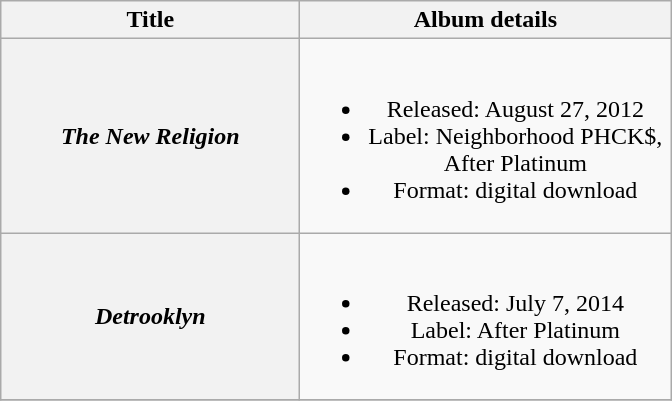<table class="wikitable plainrowheaders" style="text-align:center;" border="1">
<tr>
<th scope="col" style="width:12em;">Title</th>
<th scope="col" style="width:15em;">Album details</th>
</tr>
<tr>
<th scope="row"><em>The New Religion</em></th>
<td><br><ul><li>Released: August 27, 2012</li><li>Label: Neighborhood PHCK$, After Platinum</li><li>Format: digital download</li></ul></td>
</tr>
<tr>
<th scope="row"><em>Detrooklyn</em></th>
<td><br><ul><li>Released: July 7, 2014</li><li>Label: After Platinum</li><li>Format: digital download</li></ul></td>
</tr>
<tr>
</tr>
</table>
